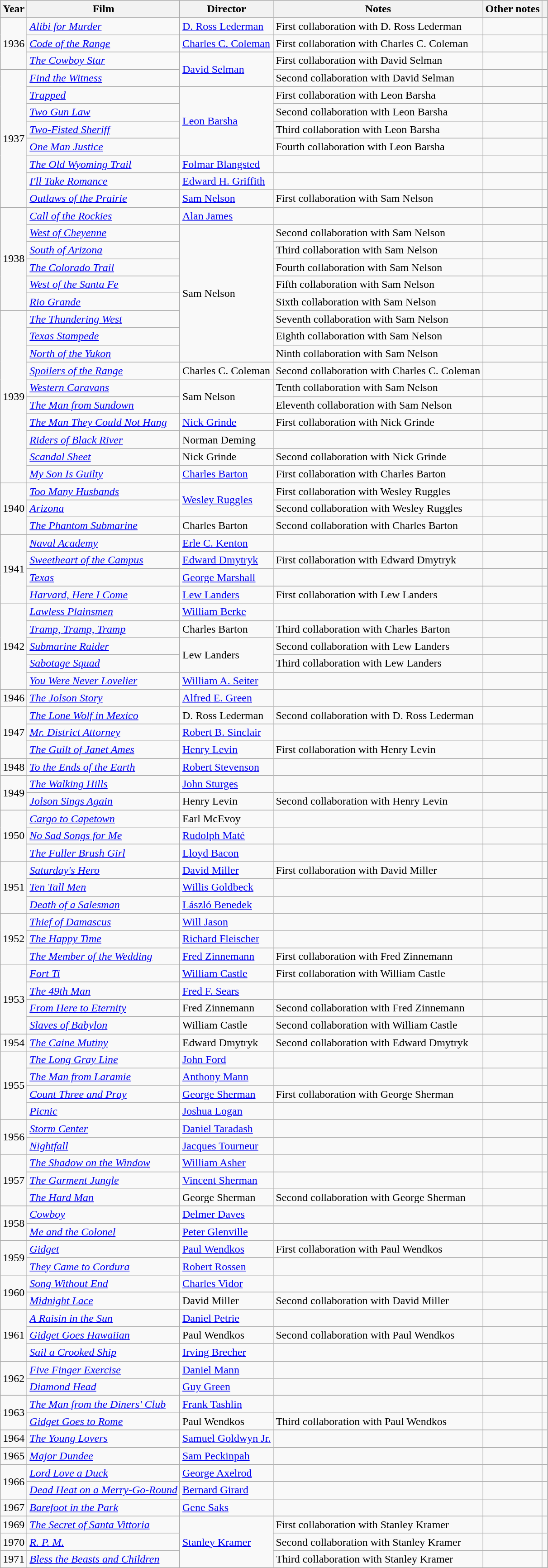<table class="wikitable">
<tr>
<th>Year</th>
<th>Film</th>
<th>Director</th>
<th>Notes</th>
<th>Other notes</th>
<th></th>
</tr>
<tr>
<td rowspan=3>1936</td>
<td><em><a href='#'>Alibi for Murder</a></em></td>
<td><a href='#'>D. Ross Lederman</a></td>
<td>First collaboration with D. Ross Lederman</td>
<td></td>
<td></td>
</tr>
<tr>
<td><em><a href='#'>Code of the Range</a></em></td>
<td><a href='#'>Charles C. Coleman</a></td>
<td>First collaboration with Charles C. Coleman</td>
<td></td>
<td></td>
</tr>
<tr>
<td><em><a href='#'>The Cowboy Star</a></em></td>
<td rowspan=2><a href='#'>David Selman</a></td>
<td>First collaboration with David Selman</td>
<td></td>
<td></td>
</tr>
<tr>
<td rowspan=8>1937</td>
<td><em><a href='#'>Find the Witness</a></em></td>
<td>Second collaboration with David Selman</td>
<td></td>
<td></td>
</tr>
<tr>
<td><em><a href='#'>Trapped</a></em></td>
<td rowspan=4><a href='#'>Leon Barsha</a></td>
<td>First collaboration with Leon Barsha</td>
<td></td>
<td></td>
</tr>
<tr>
<td><em><a href='#'>Two Gun Law</a></em></td>
<td>Second collaboration with Leon Barsha</td>
<td></td>
<td></td>
</tr>
<tr>
<td><em><a href='#'>Two-Fisted Sheriff</a></em></td>
<td>Third collaboration with Leon Barsha</td>
<td></td>
<td></td>
</tr>
<tr>
<td><em><a href='#'>One Man Justice</a></em></td>
<td>Fourth collaboration with Leon Barsha</td>
<td></td>
<td></td>
</tr>
<tr>
<td><em><a href='#'>The Old Wyoming Trail</a></em></td>
<td><a href='#'>Folmar Blangsted</a></td>
<td></td>
<td></td>
<td></td>
</tr>
<tr>
<td><em><a href='#'>I'll Take Romance</a></em></td>
<td><a href='#'>Edward H. Griffith</a></td>
<td></td>
<td></td>
<td></td>
</tr>
<tr>
<td><em><a href='#'>Outlaws of the Prairie</a></em></td>
<td><a href='#'>Sam Nelson</a></td>
<td>First collaboration with Sam Nelson</td>
<td></td>
<td></td>
</tr>
<tr>
<td rowspan=6>1938</td>
<td><em><a href='#'>Call of the Rockies</a></em></td>
<td><a href='#'>Alan James</a></td>
<td></td>
<td></td>
<td></td>
</tr>
<tr>
<td><em><a href='#'>West of Cheyenne</a></em></td>
<td rowspan=8>Sam Nelson</td>
<td>Second collaboration with Sam Nelson</td>
<td></td>
<td></td>
</tr>
<tr>
<td><em><a href='#'>South of Arizona</a></em></td>
<td>Third collaboration with Sam Nelson</td>
<td></td>
<td></td>
</tr>
<tr>
<td><em><a href='#'>The Colorado Trail</a></em></td>
<td>Fourth collaboration with Sam Nelson</td>
<td></td>
<td></td>
</tr>
<tr>
<td><em><a href='#'>West of the Santa Fe</a></em></td>
<td>Fifth collaboration with Sam Nelson</td>
<td></td>
<td></td>
</tr>
<tr>
<td><em><a href='#'>Rio Grande</a></em></td>
<td>Sixth collaboration with Sam Nelson</td>
<td></td>
<td></td>
</tr>
<tr>
<td rowspan=10>1939</td>
<td><em><a href='#'>The Thundering West</a></em></td>
<td>Seventh collaboration with Sam Nelson</td>
<td></td>
<td></td>
</tr>
<tr>
<td><em><a href='#'>Texas Stampede</a></em></td>
<td>Eighth collaboration with Sam Nelson</td>
<td></td>
<td></td>
</tr>
<tr>
<td><em><a href='#'>North of the Yukon</a></em></td>
<td>Ninth collaboration with Sam Nelson</td>
<td></td>
<td></td>
</tr>
<tr>
<td><em><a href='#'>Spoilers of the Range</a></em></td>
<td>Charles C. Coleman</td>
<td>Second collaboration with Charles C. Coleman</td>
<td></td>
<td></td>
</tr>
<tr>
<td><em><a href='#'>Western Caravans</a></em></td>
<td rowspan=2>Sam Nelson</td>
<td>Tenth collaboration with Sam Nelson</td>
<td></td>
<td></td>
</tr>
<tr>
<td><em><a href='#'>The Man from Sundown</a></em></td>
<td>Eleventh collaboration with Sam Nelson</td>
<td></td>
<td></td>
</tr>
<tr>
<td><em><a href='#'>The Man They Could Not Hang</a></em></td>
<td><a href='#'>Nick Grinde</a></td>
<td>First collaboration with Nick Grinde</td>
<td></td>
<td></td>
</tr>
<tr>
<td><em><a href='#'>Riders of Black River</a></em></td>
<td>Norman Deming</td>
<td></td>
<td></td>
<td></td>
</tr>
<tr>
<td><em><a href='#'>Scandal Sheet</a></em></td>
<td>Nick Grinde</td>
<td>Second collaboration with Nick Grinde</td>
<td></td>
<td></td>
</tr>
<tr>
<td><em><a href='#'>My Son Is Guilty</a></em></td>
<td><a href='#'>Charles Barton</a></td>
<td>First collaboration with Charles Barton</td>
<td></td>
<td></td>
</tr>
<tr>
<td rowspan=3>1940</td>
<td><em><a href='#'>Too Many Husbands</a></em></td>
<td rowspan=2><a href='#'>Wesley Ruggles</a></td>
<td>First collaboration with Wesley Ruggles</td>
<td></td>
<td></td>
</tr>
<tr>
<td><em><a href='#'>Arizona</a></em></td>
<td>Second collaboration with Wesley Ruggles</td>
<td></td>
<td></td>
</tr>
<tr>
<td><em><a href='#'>The Phantom Submarine</a></em></td>
<td>Charles Barton</td>
<td>Second collaboration with Charles Barton</td>
<td></td>
<td></td>
</tr>
<tr>
<td rowspan=4>1941</td>
<td><em><a href='#'>Naval Academy</a></em></td>
<td><a href='#'>Erle C. Kenton</a></td>
<td></td>
<td></td>
<td></td>
</tr>
<tr>
<td><em><a href='#'>Sweetheart of the Campus</a></em></td>
<td><a href='#'>Edward Dmytryk</a></td>
<td>First collaboration with Edward Dmytryk</td>
<td></td>
<td></td>
</tr>
<tr>
<td><em><a href='#'>Texas</a></em></td>
<td><a href='#'>George Marshall</a></td>
<td></td>
<td></td>
<td></td>
</tr>
<tr>
<td><em><a href='#'>Harvard, Here I Come</a></em></td>
<td><a href='#'>Lew Landers</a></td>
<td>First collaboration with Lew Landers</td>
<td></td>
<td></td>
</tr>
<tr>
<td rowspan=5>1942</td>
<td><em><a href='#'>Lawless Plainsmen</a></em></td>
<td><a href='#'>William Berke</a></td>
<td></td>
<td></td>
<td></td>
</tr>
<tr>
<td><em><a href='#'>Tramp, Tramp, Tramp</a></em></td>
<td>Charles Barton</td>
<td>Third collaboration with Charles Barton</td>
<td></td>
<td></td>
</tr>
<tr>
<td><em><a href='#'>Submarine Raider</a></em></td>
<td rowspan=2>Lew Landers</td>
<td>Second collaboration with Lew Landers</td>
<td></td>
<td></td>
</tr>
<tr>
<td><em><a href='#'>Sabotage Squad</a></em></td>
<td>Third collaboration with Lew Landers</td>
<td></td>
<td></td>
</tr>
<tr>
<td><em><a href='#'>You Were Never Lovelier</a></em></td>
<td><a href='#'>William A. Seiter</a></td>
<td></td>
<td></td>
<td></td>
</tr>
<tr>
<td>1946</td>
<td><em><a href='#'>The Jolson Story</a></em></td>
<td><a href='#'>Alfred E. Green</a></td>
<td></td>
<td></td>
<td></td>
</tr>
<tr>
<td rowspan=3>1947</td>
<td><em><a href='#'>The Lone Wolf in Mexico</a></em></td>
<td>D. Ross Lederman</td>
<td>Second collaboration with D. Ross Lederman</td>
<td></td>
<td></td>
</tr>
<tr>
<td><em><a href='#'>Mr. District Attorney</a></em></td>
<td><a href='#'>Robert B. Sinclair</a></td>
<td></td>
<td></td>
<td></td>
</tr>
<tr>
<td><em><a href='#'>The Guilt of Janet Ames</a></em></td>
<td><a href='#'>Henry Levin</a></td>
<td>First collaboration with Henry Levin</td>
<td><small></small></td>
<td></td>
</tr>
<tr>
<td>1948</td>
<td><em><a href='#'>To the Ends of the Earth</a></em></td>
<td><a href='#'>Robert Stevenson</a></td>
<td></td>
<td></td>
<td></td>
</tr>
<tr>
<td rowspan=2>1949</td>
<td><em><a href='#'>The Walking Hills</a></em></td>
<td><a href='#'>John Sturges</a></td>
<td></td>
<td></td>
<td></td>
</tr>
<tr>
<td><em><a href='#'>Jolson Sings Again</a></em></td>
<td>Henry Levin</td>
<td>Second collaboration with Henry Levin</td>
<td></td>
<td></td>
</tr>
<tr>
<td rowspan=3>1950</td>
<td><em><a href='#'>Cargo to Capetown</a></em></td>
<td>Earl McEvoy</td>
<td></td>
<td></td>
<td></td>
</tr>
<tr>
<td><em><a href='#'>No Sad Songs for Me</a></em></td>
<td><a href='#'>Rudolph Maté</a></td>
<td></td>
<td></td>
<td></td>
</tr>
<tr>
<td><em><a href='#'>The Fuller Brush Girl</a></em></td>
<td><a href='#'>Lloyd Bacon</a></td>
<td></td>
<td></td>
<td></td>
</tr>
<tr>
<td rowspan=3>1951</td>
<td><em><a href='#'>Saturday's Hero</a></em></td>
<td><a href='#'>David Miller</a></td>
<td>First collaboration with David Miller</td>
<td></td>
<td></td>
</tr>
<tr>
<td><em><a href='#'>Ten Tall Men</a></em></td>
<td><a href='#'>Willis Goldbeck</a></td>
<td></td>
<td></td>
<td></td>
</tr>
<tr>
<td><em><a href='#'>Death of a Salesman</a></em></td>
<td><a href='#'>László Benedek</a></td>
<td></td>
<td></td>
<td></td>
</tr>
<tr>
<td rowspan=3>1952</td>
<td><em><a href='#'>Thief of Damascus</a></em></td>
<td><a href='#'>Will Jason</a></td>
<td></td>
<td></td>
<td></td>
</tr>
<tr>
<td><em><a href='#'>The Happy Time</a></em></td>
<td><a href='#'>Richard Fleischer</a></td>
<td></td>
<td></td>
<td></td>
</tr>
<tr>
<td><em><a href='#'>The Member of the Wedding</a></em></td>
<td><a href='#'>Fred Zinnemann</a></td>
<td>First collaboration with Fred Zinnemann</td>
<td></td>
<td></td>
</tr>
<tr>
<td rowspan=4>1953</td>
<td><em><a href='#'>Fort Ti</a></em></td>
<td><a href='#'>William Castle</a></td>
<td>First collaboration with William Castle</td>
<td></td>
<td></td>
</tr>
<tr>
<td><em><a href='#'>The 49th Man</a></em></td>
<td><a href='#'>Fred F. Sears</a></td>
<td></td>
<td></td>
<td></td>
</tr>
<tr>
<td><em><a href='#'>From Here to Eternity</a></em></td>
<td>Fred Zinnemann</td>
<td>Second collaboration with Fred Zinnemann</td>
<td></td>
<td></td>
</tr>
<tr>
<td><em><a href='#'>Slaves of Babylon</a></em></td>
<td>William Castle</td>
<td>Second collaboration with William Castle</td>
<td></td>
<td></td>
</tr>
<tr>
<td>1954</td>
<td><em><a href='#'>The Caine Mutiny</a></em></td>
<td>Edward Dmytryk</td>
<td>Second collaboration with Edward Dmytryk</td>
<td></td>
<td></td>
</tr>
<tr>
<td rowspan=4>1955</td>
<td><em><a href='#'>The Long Gray Line</a></em></td>
<td><a href='#'>John Ford</a></td>
<td></td>
<td></td>
<td></td>
</tr>
<tr>
<td><em><a href='#'>The Man from Laramie</a></em></td>
<td><a href='#'>Anthony Mann</a></td>
<td></td>
<td></td>
<td></td>
</tr>
<tr>
<td><em><a href='#'>Count Three and Pray</a></em></td>
<td><a href='#'>George Sherman</a></td>
<td>First collaboration with George Sherman</td>
<td></td>
<td></td>
</tr>
<tr>
<td><em><a href='#'>Picnic</a></em></td>
<td><a href='#'>Joshua Logan</a></td>
<td></td>
<td></td>
<td></td>
</tr>
<tr>
<td rowspan=2>1956</td>
<td><em><a href='#'>Storm Center</a></em></td>
<td><a href='#'>Daniel Taradash</a></td>
<td></td>
<td></td>
<td></td>
</tr>
<tr>
<td><em><a href='#'>Nightfall</a></em></td>
<td><a href='#'>Jacques Tourneur</a></td>
<td></td>
<td></td>
<td></td>
</tr>
<tr>
<td rowspan=3>1957</td>
<td><em><a href='#'>The Shadow on the Window</a></em></td>
<td><a href='#'>William Asher</a></td>
<td></td>
<td></td>
<td></td>
</tr>
<tr>
<td><em><a href='#'>The Garment Jungle</a></em></td>
<td><a href='#'>Vincent Sherman</a></td>
<td></td>
<td></td>
<td></td>
</tr>
<tr>
<td><em><a href='#'>The Hard Man</a></em></td>
<td>George Sherman</td>
<td>Second collaboration with George Sherman</td>
<td></td>
<td></td>
</tr>
<tr>
<td rowspan=2>1958</td>
<td><em><a href='#'>Cowboy</a></em></td>
<td><a href='#'>Delmer Daves</a></td>
<td></td>
<td></td>
<td></td>
</tr>
<tr>
<td><em><a href='#'>Me and the Colonel</a></em></td>
<td><a href='#'>Peter Glenville</a></td>
<td></td>
<td></td>
<td></td>
</tr>
<tr>
<td rowspan=2>1959</td>
<td><em><a href='#'>Gidget</a></em></td>
<td><a href='#'>Paul Wendkos</a></td>
<td>First collaboration with Paul Wendkos</td>
<td></td>
<td></td>
</tr>
<tr>
<td><em><a href='#'>They Came to Cordura</a></em></td>
<td><a href='#'>Robert Rossen</a></td>
<td></td>
<td></td>
<td></td>
</tr>
<tr>
<td rowspan=2>1960</td>
<td><em><a href='#'>Song Without End</a></em></td>
<td><a href='#'>Charles Vidor</a></td>
<td></td>
<td></td>
<td></td>
</tr>
<tr>
<td><em><a href='#'>Midnight Lace</a></em></td>
<td>David Miller</td>
<td>Second collaboration with David Miller</td>
<td><small></small></td>
<td></td>
</tr>
<tr>
<td rowspan=3>1961</td>
<td><em><a href='#'>A Raisin in the Sun</a></em></td>
<td><a href='#'>Daniel Petrie</a></td>
<td></td>
<td></td>
<td></td>
</tr>
<tr>
<td><em><a href='#'>Gidget Goes Hawaiian</a></em></td>
<td>Paul Wendkos</td>
<td>Second collaboration with Paul Wendkos</td>
<td></td>
<td></td>
</tr>
<tr>
<td><em><a href='#'>Sail a Crooked Ship</a></em></td>
<td><a href='#'>Irving Brecher</a></td>
<td></td>
<td></td>
<td></td>
</tr>
<tr>
<td rowspan=2>1962</td>
<td><em><a href='#'>Five Finger Exercise</a></em></td>
<td><a href='#'>Daniel Mann</a></td>
<td></td>
<td></td>
<td></td>
</tr>
<tr>
<td><em><a href='#'>Diamond Head</a></em></td>
<td><a href='#'>Guy Green</a></td>
<td></td>
<td></td>
<td></td>
</tr>
<tr>
<td rowspan=2>1963</td>
<td><em><a href='#'>The Man from the Diners' Club</a></em></td>
<td><a href='#'>Frank Tashlin</a></td>
<td></td>
<td></td>
<td></td>
</tr>
<tr>
<td><em><a href='#'>Gidget Goes to Rome</a></em></td>
<td>Paul Wendkos</td>
<td>Third collaboration with Paul Wendkos</td>
<td></td>
<td></td>
</tr>
<tr>
<td>1964</td>
<td><em><a href='#'>The Young Lovers</a></em></td>
<td><a href='#'>Samuel Goldwyn Jr.</a></td>
<td></td>
<td></td>
<td></td>
</tr>
<tr>
<td>1965</td>
<td><em><a href='#'>Major Dundee</a></em></td>
<td><a href='#'>Sam Peckinpah</a></td>
<td></td>
<td></td>
<td></td>
</tr>
<tr>
<td rowspan=2>1966</td>
<td><em><a href='#'>Lord Love a Duck</a></em></td>
<td><a href='#'>George Axelrod</a></td>
<td></td>
<td></td>
<td></td>
</tr>
<tr>
<td><em><a href='#'>Dead Heat on a Merry-Go-Round</a></em></td>
<td><a href='#'>Bernard Girard</a></td>
<td></td>
<td></td>
<td></td>
</tr>
<tr>
<td>1967</td>
<td><em><a href='#'>Barefoot in the Park</a></em></td>
<td><a href='#'>Gene Saks</a></td>
<td></td>
<td></td>
<td></td>
</tr>
<tr>
<td>1969</td>
<td><em><a href='#'>The Secret of Santa Vittoria</a></em></td>
<td rowspan=3><a href='#'>Stanley Kramer</a></td>
<td>First collaboration with Stanley Kramer</td>
<td></td>
<td style="text-align:center"></td>
</tr>
<tr>
<td>1970</td>
<td><em><a href='#'>R. P. M.</a></em></td>
<td>Second collaboration with Stanley Kramer</td>
<td></td>
<td></td>
</tr>
<tr>
<td>1971</td>
<td><em><a href='#'>Bless the Beasts and Children</a></em></td>
<td>Third collaboration with Stanley Kramer</td>
<td></td>
<td></td>
</tr>
</table>
